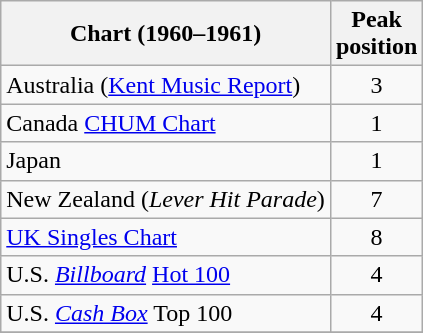<table class="wikitable sortable">
<tr>
<th>Chart (1960–1961)</th>
<th>Peak<br>position</th>
</tr>
<tr>
<td>Australia (<a href='#'>Kent Music Report</a>)</td>
<td style="text-align:center;">3</td>
</tr>
<tr>
<td>Canada <a href='#'>CHUM Chart</a></td>
<td style="text-align:center;">1</td>
</tr>
<tr>
<td>Japan</td>
<td style="text-align:center;">1</td>
</tr>
<tr>
<td>New Zealand (<em>Lever Hit Parade</em>)</td>
<td style="text-align:center;">7</td>
</tr>
<tr>
<td><a href='#'>UK Singles Chart</a></td>
<td style="text-align:center;">8</td>
</tr>
<tr>
<td>U.S. <em><a href='#'>Billboard</a></em> <a href='#'>Hot 100</a></td>
<td style="text-align:center;">4</td>
</tr>
<tr>
<td>U.S. <a href='#'><em>Cash Box</em></a> Top 100</td>
<td align="center">4</td>
</tr>
<tr>
</tr>
</table>
